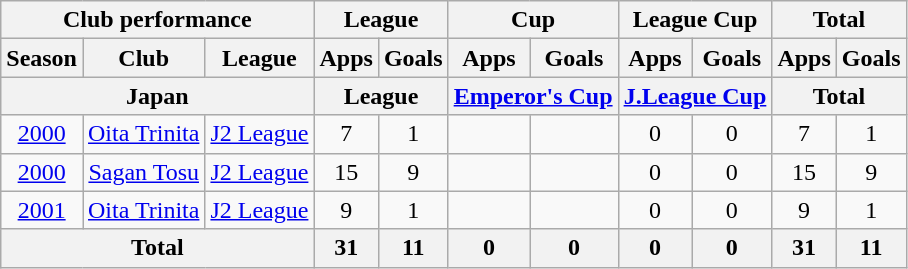<table class="wikitable" style="text-align:center;">
<tr>
<th colspan=3>Club performance</th>
<th colspan=2>League</th>
<th colspan=2>Cup</th>
<th colspan=2>League Cup</th>
<th colspan=2>Total</th>
</tr>
<tr>
<th>Season</th>
<th>Club</th>
<th>League</th>
<th>Apps</th>
<th>Goals</th>
<th>Apps</th>
<th>Goals</th>
<th>Apps</th>
<th>Goals</th>
<th>Apps</th>
<th>Goals</th>
</tr>
<tr>
<th colspan=3>Japan</th>
<th colspan=2>League</th>
<th colspan=2><a href='#'>Emperor's Cup</a></th>
<th colspan=2><a href='#'>J.League Cup</a></th>
<th colspan=2>Total</th>
</tr>
<tr>
<td><a href='#'>2000</a></td>
<td><a href='#'>Oita Trinita</a></td>
<td><a href='#'>J2 League</a></td>
<td>7</td>
<td>1</td>
<td></td>
<td></td>
<td>0</td>
<td>0</td>
<td>7</td>
<td>1</td>
</tr>
<tr>
<td><a href='#'>2000</a></td>
<td><a href='#'>Sagan Tosu</a></td>
<td><a href='#'>J2 League</a></td>
<td>15</td>
<td>9</td>
<td></td>
<td></td>
<td>0</td>
<td>0</td>
<td>15</td>
<td>9</td>
</tr>
<tr>
<td><a href='#'>2001</a></td>
<td><a href='#'>Oita Trinita</a></td>
<td><a href='#'>J2 League</a></td>
<td>9</td>
<td>1</td>
<td></td>
<td></td>
<td>0</td>
<td>0</td>
<td>9</td>
<td>1</td>
</tr>
<tr>
<th colspan=3>Total</th>
<th>31</th>
<th>11</th>
<th>0</th>
<th>0</th>
<th>0</th>
<th>0</th>
<th>31</th>
<th>11</th>
</tr>
</table>
